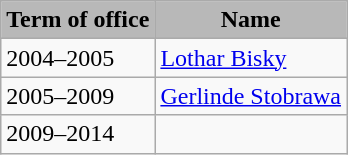<table class="wikitable">
<tr>
<th style="background:#B8B8B8"><strong>Term of office</strong></th>
<th style="background:#B8B8B8">Name</th>
</tr>
<tr>
<td>2004–2005</td>
<td><a href='#'>Lothar Bisky</a></td>
</tr>
<tr>
<td>2005–2009</td>
<td><a href='#'>Gerlinde Stobrawa</a></td>
</tr>
<tr>
<td>2009–2014</td>
<td></td>
</tr>
</table>
